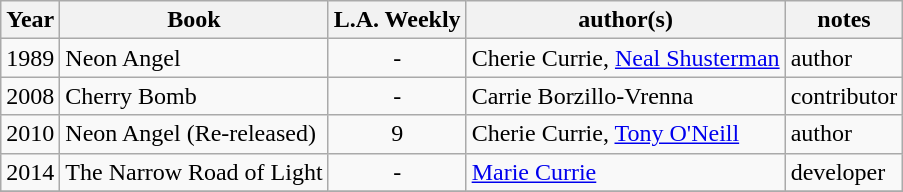<table class="wikitable" Books>
<tr>
<th>Year</th>
<th>Book</th>
<th>L.A. Weekly</th>
<th>author(s)</th>
<th>notes</th>
</tr>
<tr>
<td>1989</td>
<td>Neon Angel</td>
<td align="center">-</td>
<td>Cherie Currie, <a href='#'>Neal Shusterman</a></td>
<td>author</td>
</tr>
<tr>
<td>2008</td>
<td>Cherry Bomb</td>
<td align="center">-</td>
<td>Carrie Borzillo-Vrenna</td>
<td>contributor</td>
</tr>
<tr>
<td>2010</td>
<td>Neon Angel (Re-released)</td>
<td align="center">9</td>
<td>Cherie Currie, <a href='#'>Tony O'Neill</a></td>
<td>author</td>
</tr>
<tr>
<td>2014</td>
<td>The Narrow Road of Light</td>
<td align="center">-</td>
<td><a href='#'>Marie Currie</a></td>
<td>developer</td>
</tr>
<tr>
</tr>
</table>
